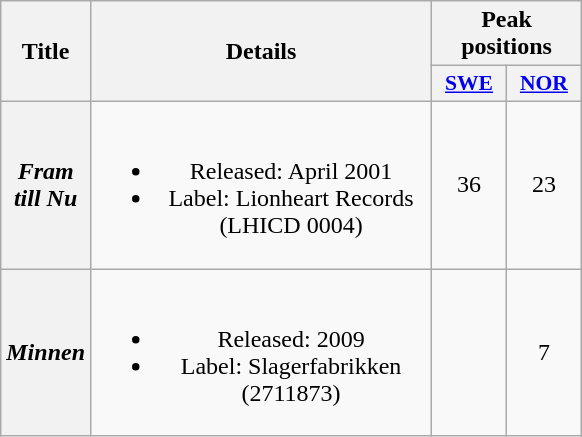<table class="wikitable plainrowheaders" style="text-align:center;" border="1">
<tr>
<th align="center" rowspan="2" width="15">Title</th>
<th align="center" rowspan="2" width="220">Details</th>
<th align="center" colspan="2" width="20">Peak positions</th>
</tr>
<tr>
<th scope="col" style="width:3em;font-size:90%;"><a href='#'>SWE</a><br></th>
<th scope="col" style="width:3em;font-size:90%;"><a href='#'>NOR</a><br></th>
</tr>
<tr>
<th scope="row"><em>Fram till Nu</em></th>
<td><br><ul><li>Released: April 2001</li><li>Label: Lionheart Records (LHICD 0004)</li></ul></td>
<td style="text-align:center;">36</td>
<td style="text-align:center;">23</td>
</tr>
<tr>
<th scope="row"><em>Minnen</em></th>
<td><br><ul><li>Released: 2009</li><li>Label: Slagerfabrikken (2711873)</li></ul></td>
<td style="text-align:center;"></td>
<td style="text-align:center;">7</td>
</tr>
</table>
